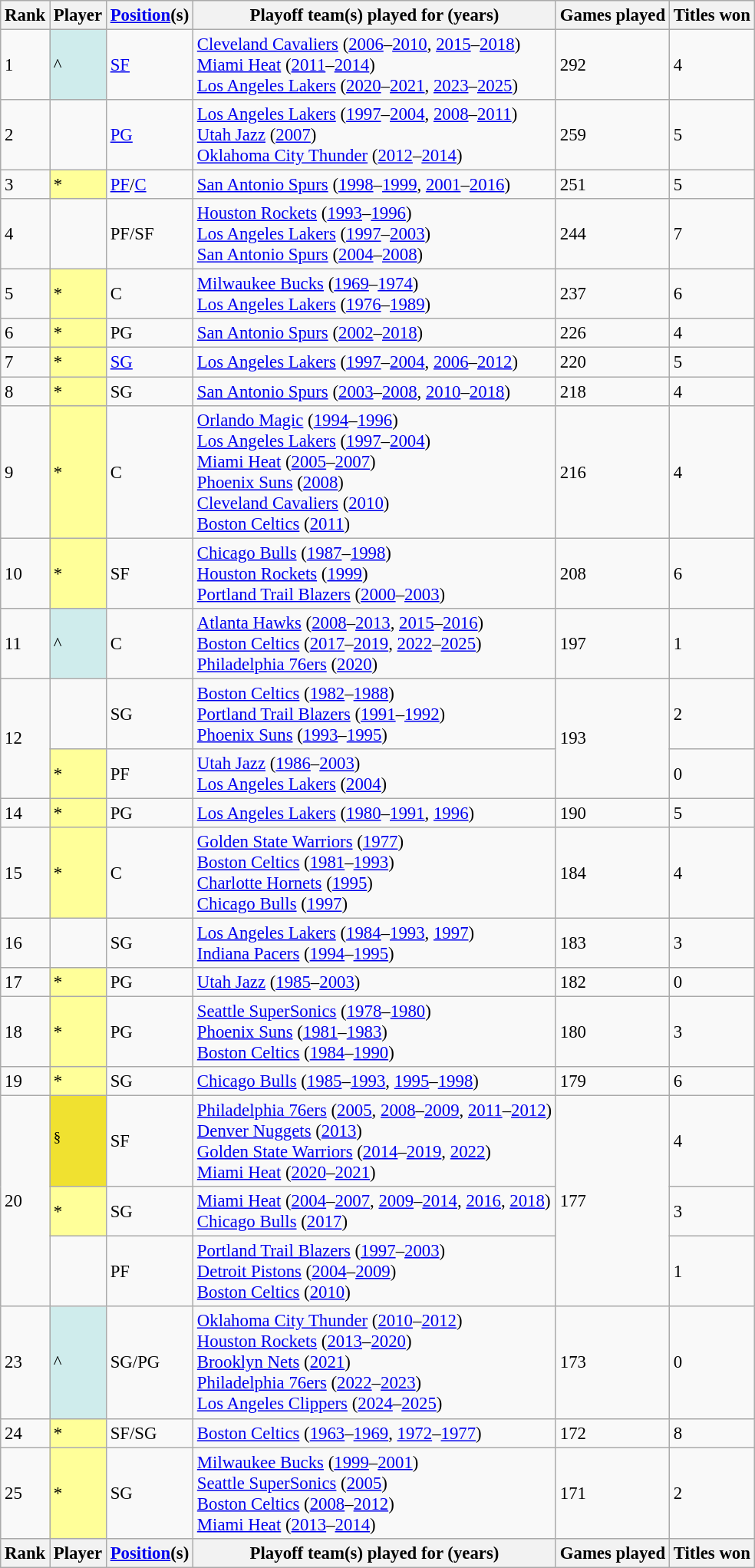<table class="wikitable sortable" style="font-size: 95%;">
<tr>
<th>Rank</th>
<th>Player</th>
<th><a href='#'>Position</a>(s)</th>
<th class="unsortable">Playoff team(s) played for (years)</th>
<th>Games played</th>
<th>Titles won</th>
</tr>
<tr>
<td>1</td>
<td bgcolor="#CFECEC">^</td>
<td><a href='#'>SF</a></td>
<td><a href='#'>Cleveland Cavaliers</a> (<a href='#'>2006</a>–<a href='#'>2010</a>, <a href='#'>2015</a>–<a href='#'>2018</a>)<br><a href='#'>Miami Heat</a> (<a href='#'>2011</a>–<a href='#'>2014</a>)<br><a href='#'>Los Angeles Lakers</a> (<a href='#'>2020</a>–<a href='#'>2021</a>, <a href='#'>2023</a>–<a href='#'>2025</a>)</td>
<td>292</td>
<td>4</td>
</tr>
<tr>
<td>2</td>
<td></td>
<td><a href='#'>PG</a></td>
<td><a href='#'>Los Angeles Lakers</a> (<a href='#'>1997</a>–<a href='#'>2004</a>, <a href='#'>2008</a>–<a href='#'>2011</a>)<br><a href='#'>Utah Jazz</a> (<a href='#'>2007</a>)<br><a href='#'>Oklahoma City Thunder</a> (<a href='#'>2012</a>–<a href='#'>2014</a>)</td>
<td>259</td>
<td>5</td>
</tr>
<tr>
<td>3</td>
<td bgcolor="#FFFF99">*</td>
<td><a href='#'>PF</a>/<a href='#'>C</a></td>
<td><a href='#'>San Antonio Spurs</a> (<a href='#'>1998</a>–<a href='#'>1999</a>, <a href='#'>2001</a>–<a href='#'>2016</a>)</td>
<td>251</td>
<td>5</td>
</tr>
<tr>
<td>4</td>
<td></td>
<td>PF/SF</td>
<td><a href='#'>Houston Rockets</a> (<a href='#'>1993</a>–<a href='#'>1996</a>)<br><a href='#'>Los Angeles Lakers</a> (<a href='#'>1997</a>–<a href='#'>2003</a>)<br><a href='#'>San Antonio Spurs</a> (<a href='#'>2004</a>–<a href='#'>2008</a>)</td>
<td>244</td>
<td>7</td>
</tr>
<tr>
<td>5</td>
<td bgcolor="#FFFF99">*</td>
<td>C</td>
<td><a href='#'>Milwaukee Bucks</a> (<a href='#'>1969</a>–<a href='#'>1974</a>)<br><a href='#'>Los Angeles Lakers</a> (<a href='#'>1976</a>–<a href='#'>1989</a>)</td>
<td>237</td>
<td>6</td>
</tr>
<tr>
<td>6</td>
<td bgcolor="#FFFF99">*</td>
<td>PG</td>
<td><a href='#'>San Antonio Spurs</a> (<a href='#'>2002</a>–<a href='#'>2018</a>)</td>
<td>226</td>
<td>4</td>
</tr>
<tr>
<td>7</td>
<td bgcolor="#FFFF99">*</td>
<td><a href='#'>SG</a></td>
<td><a href='#'>Los Angeles Lakers</a> (<a href='#'>1997</a>–<a href='#'>2004</a>, <a href='#'>2006</a>–<a href='#'>2012</a>)</td>
<td>220</td>
<td>5</td>
</tr>
<tr>
<td>8</td>
<td bgcolor="#FFFF99">*</td>
<td>SG</td>
<td><a href='#'>San Antonio Spurs</a> (<a href='#'>2003</a>–<a href='#'>2008</a>, <a href='#'>2010</a>–<a href='#'>2018</a>)</td>
<td>218</td>
<td>4</td>
</tr>
<tr>
<td>9</td>
<td bgcolor="#FFFF99">*</td>
<td>C</td>
<td><a href='#'>Orlando Magic</a> (<a href='#'>1994</a>–<a href='#'>1996</a>)<br><a href='#'>Los Angeles Lakers</a> (<a href='#'>1997</a>–<a href='#'>2004</a>)<br><a href='#'>Miami Heat</a> (<a href='#'>2005</a>–<a href='#'>2007</a>)<br><a href='#'>Phoenix Suns</a> (<a href='#'>2008</a>)<br><a href='#'>Cleveland Cavaliers</a> (<a href='#'>2010</a>)<br><a href='#'>Boston Celtics</a> (<a href='#'>2011</a>)</td>
<td>216</td>
<td>4</td>
</tr>
<tr>
<td>10</td>
<td bgcolor="#FFFF99">*</td>
<td>SF</td>
<td><a href='#'>Chicago Bulls</a> (<a href='#'>1987</a>–<a href='#'>1998</a>)<br><a href='#'>Houston Rockets</a> (<a href='#'>1999</a>)<br><a href='#'>Portland Trail Blazers</a> (<a href='#'>2000</a>–<a href='#'>2003</a>)</td>
<td>208</td>
<td>6</td>
</tr>
<tr>
<td>11</td>
<td bgcolor="#CFECEC">^</td>
<td>C</td>
<td><a href='#'>Atlanta Hawks</a> (<a href='#'>2008</a>–<a href='#'>2013</a>, <a href='#'>2015</a>–<a href='#'>2016</a>)<br><a href='#'>Boston Celtics</a> (<a href='#'>2017</a>–<a href='#'>2019</a>, <a href='#'>2022</a>–<a href='#'>2025</a>)<br><a href='#'>Philadelphia 76ers</a> (<a href='#'>2020</a>)</td>
<td>197</td>
<td>1</td>
</tr>
<tr>
<td rowspan=2>12</td>
<td></td>
<td>SG</td>
<td><a href='#'>Boston Celtics</a> (<a href='#'>1982</a>–<a href='#'>1988</a>)<br><a href='#'>Portland Trail Blazers</a> (<a href='#'>1991</a>–<a href='#'>1992</a>)<br><a href='#'>Phoenix Suns</a> (<a href='#'>1993</a>–<a href='#'>1995</a>)</td>
<td rowspan=2>193</td>
<td>2</td>
</tr>
<tr>
<td bgcolor="#FFFF99">*</td>
<td>PF</td>
<td><a href='#'>Utah Jazz</a> (<a href='#'>1986</a>–<a href='#'>2003</a>)<br><a href='#'>Los Angeles Lakers</a> (<a href='#'>2004</a>)</td>
<td>0</td>
</tr>
<tr>
<td>14</td>
<td bgcolor="#FFFF99">*</td>
<td>PG</td>
<td><a href='#'>Los Angeles Lakers</a> (<a href='#'>1980</a>–<a href='#'>1991</a>, <a href='#'>1996</a>)</td>
<td>190</td>
<td>5</td>
</tr>
<tr>
<td>15</td>
<td bgcolor="#FFFF99">*</td>
<td>C</td>
<td><a href='#'>Golden State Warriors</a> (<a href='#'>1977</a>)<br><a href='#'>Boston Celtics</a> (<a href='#'>1981</a>–<a href='#'>1993</a>)<br><a href='#'>Charlotte Hornets</a> (<a href='#'>1995</a>)<br><a href='#'>Chicago Bulls</a> (<a href='#'>1997</a>)</td>
<td>184</td>
<td>4</td>
</tr>
<tr>
<td>16</td>
<td></td>
<td>SG</td>
<td><a href='#'>Los Angeles Lakers</a> (<a href='#'>1984</a>–<a href='#'>1993</a>, <a href='#'>1997</a>)<br><a href='#'>Indiana Pacers</a> (<a href='#'>1994</a>–<a href='#'>1995</a>)</td>
<td>183</td>
<td>3</td>
</tr>
<tr>
<td>17</td>
<td bgcolor="#FFFF99">*</td>
<td>PG</td>
<td><a href='#'>Utah Jazz</a> (<a href='#'>1985</a>–<a href='#'>2003</a>)</td>
<td>182</td>
<td>0</td>
</tr>
<tr>
<td>18</td>
<td bgcolor="#FFFF99">*</td>
<td>PG</td>
<td><a href='#'>Seattle SuperSonics</a> (<a href='#'>1978</a>–<a href='#'>1980</a>)<br><a href='#'>Phoenix Suns</a> (<a href='#'>1981</a>–<a href='#'>1983</a>)<br><a href='#'>Boston Celtics</a> (<a href='#'>1984</a>–<a href='#'>1990</a>)</td>
<td>180</td>
<td>3</td>
</tr>
<tr>
<td>19</td>
<td bgcolor="#FFFF99">*</td>
<td>SG</td>
<td><a href='#'>Chicago Bulls</a> (<a href='#'>1985</a>–<a href='#'>1993</a>, <a href='#'>1995</a>–<a href='#'>1998</a>)</td>
<td>179</td>
<td>6</td>
</tr>
<tr>
<td rowspan=3>20</td>
<td bgcolor="#F0E130"><sup>§</sup></td>
<td>SF</td>
<td><a href='#'>Philadelphia 76ers</a> (<a href='#'>2005</a>, <a href='#'>2008</a>–<a href='#'>2009</a>, <a href='#'>2011</a>–<a href='#'>2012</a>)<br><a href='#'>Denver Nuggets</a> (<a href='#'>2013</a>)<br><a href='#'>Golden State Warriors</a> (<a href='#'>2014</a>–<a href='#'>2019</a>, <a href='#'>2022</a>)<br><a href='#'>Miami Heat</a> (<a href='#'>2020</a>–<a href='#'>2021</a>)</td>
<td rowspan=3>177</td>
<td>4</td>
</tr>
<tr>
<td bgcolor="FFFF99">*</td>
<td>SG</td>
<td><a href='#'>Miami Heat</a> (<a href='#'>2004</a>–<a href='#'>2007</a>, <a href='#'>2009</a>–<a href='#'>2014</a>, <a href='#'>2016</a>, <a href='#'>2018</a>)<br><a href='#'>Chicago Bulls</a> (<a href='#'>2017</a>)</td>
<td>3</td>
</tr>
<tr>
<td></td>
<td>PF</td>
<td><a href='#'>Portland Trail Blazers</a> (<a href='#'>1997</a>–<a href='#'>2003</a>)<br><a href='#'>Detroit Pistons</a> (<a href='#'>2004</a>–<a href='#'>2009</a>)<br><a href='#'>Boston Celtics</a> (<a href='#'>2010</a>)</td>
<td>1</td>
</tr>
<tr>
<td>23</td>
<td bgcolor="#CFECEC">^</td>
<td>SG/PG</td>
<td><a href='#'>Oklahoma City Thunder</a> (<a href='#'>2010</a>–<a href='#'>2012</a>)<br><a href='#'>Houston Rockets</a> (<a href='#'>2013</a>–<a href='#'>2020</a>)<br><a href='#'>Brooklyn Nets</a> (<a href='#'>2021</a>)<br><a href='#'>Philadelphia 76ers</a> (<a href='#'>2022</a>–<a href='#'>2023</a>)<br><a href='#'>Los Angeles Clippers</a> (<a href='#'>2024</a>–<a href='#'>2025</a>)</td>
<td>173</td>
<td>0</td>
</tr>
<tr>
<td>24</td>
<td bgcolor="#FFFF99">*</td>
<td>SF/SG</td>
<td><a href='#'>Boston Celtics</a> (<a href='#'>1963</a>–<a href='#'>1969</a>, <a href='#'>1972</a>–<a href='#'>1977</a>)</td>
<td>172</td>
<td>8</td>
</tr>
<tr>
<td>25</td>
<td bgcolor="#FFFF99">*</td>
<td>SG</td>
<td><a href='#'>Milwaukee Bucks</a> (<a href='#'>1999</a>–<a href='#'>2001</a>)<br><a href='#'>Seattle SuperSonics</a> (<a href='#'>2005</a>)<br><a href='#'>Boston Celtics</a> (<a href='#'>2008</a>–<a href='#'>2012</a>)<br><a href='#'>Miami Heat</a> (<a href='#'>2013</a>–<a href='#'>2014</a>)</td>
<td>171</td>
<td>2</td>
</tr>
<tr>
<th>Rank</th>
<th>Player</th>
<th><a href='#'>Position</a>(s)</th>
<th class="unsortable">Playoff team(s) played for (years)</th>
<th>Games played</th>
<th>Titles won</th>
</tr>
</table>
